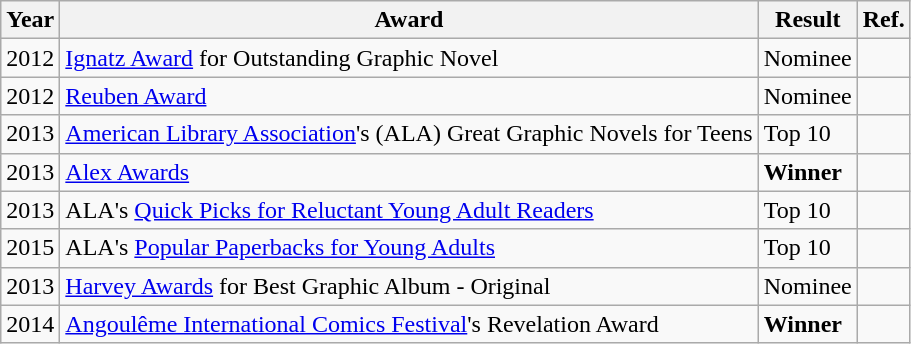<table class="wikitable sortable mw-collapsible">
<tr>
<th>Year</th>
<th>Award</th>
<th>Result</th>
<th>Ref.</th>
</tr>
<tr>
<td>2012</td>
<td><a href='#'>Ignatz Award</a> for Outstanding Graphic Novel</td>
<td>Nominee</td>
<td></td>
</tr>
<tr>
<td>2012</td>
<td><a href='#'>Reuben Award</a></td>
<td>Nominee</td>
<td></td>
</tr>
<tr>
<td>2013</td>
<td><a href='#'>American Library Association</a>'s (ALA) Great Graphic Novels for Teens</td>
<td>Top 10</td>
<td></td>
</tr>
<tr>
<td>2013</td>
<td><a href='#'>Alex Awards</a></td>
<td><strong>Winner</strong></td>
<td></td>
</tr>
<tr>
<td>2013</td>
<td>ALA's <a href='#'>Quick Picks for Reluctant Young Adult Readers</a></td>
<td>Top 10</td>
<td></td>
</tr>
<tr>
<td>2015</td>
<td>ALA's <a href='#'>Popular Paperbacks for Young Adults</a></td>
<td>Top 10</td>
<td></td>
</tr>
<tr>
<td>2013</td>
<td><a href='#'>Harvey Awards</a> for Best Graphic Album - Original</td>
<td>Nominee</td>
<td></td>
</tr>
<tr>
<td>2014</td>
<td><a href='#'>Angoulême International Comics Festival</a>'s Revelation Award</td>
<td><strong>Winner</strong></td>
<td></td>
</tr>
</table>
